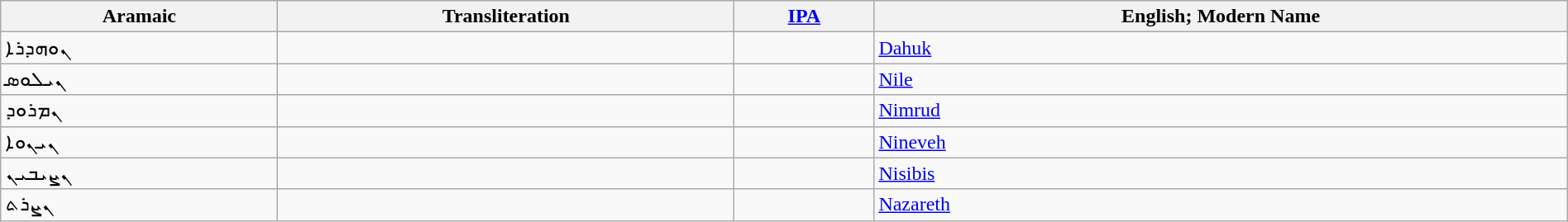<table class="wikitable" width="100%">
<tr>
<th>Aramaic</th>
<th>Transliteration</th>
<th><a href='#'>IPA</a></th>
<th>English; Modern Name</th>
</tr>
<tr>
<td>ܢܘܗܕܪܐ</td>
<td><em></em></td>
<td></td>
<td><a href='#'>Dahuk</a></td>
</tr>
<tr>
<td>ܢܝܠܘܣ</td>
<td><em></em></td>
<td></td>
<td><a href='#'>Nile</a></td>
</tr>
<tr>
<td>ܢܡܪܘܕ</td>
<td><em></em></td>
<td></td>
<td><a href='#'>Nimrud</a></td>
</tr>
<tr>
<td>ܢܝܢܘܐ</td>
<td><em></em></td>
<td></td>
<td><a href='#'>Nineveh</a></td>
</tr>
<tr>
<td>ܢܨܝܒܝܢ</td>
<td><em></em></td>
<td></td>
<td><a href='#'>Nisibis</a></td>
</tr>
<tr>
<td>ܢܨܪܬ</td>
<td><em></em></td>
<td></td>
<td><a href='#'>Nazareth</a></td>
</tr>
</table>
